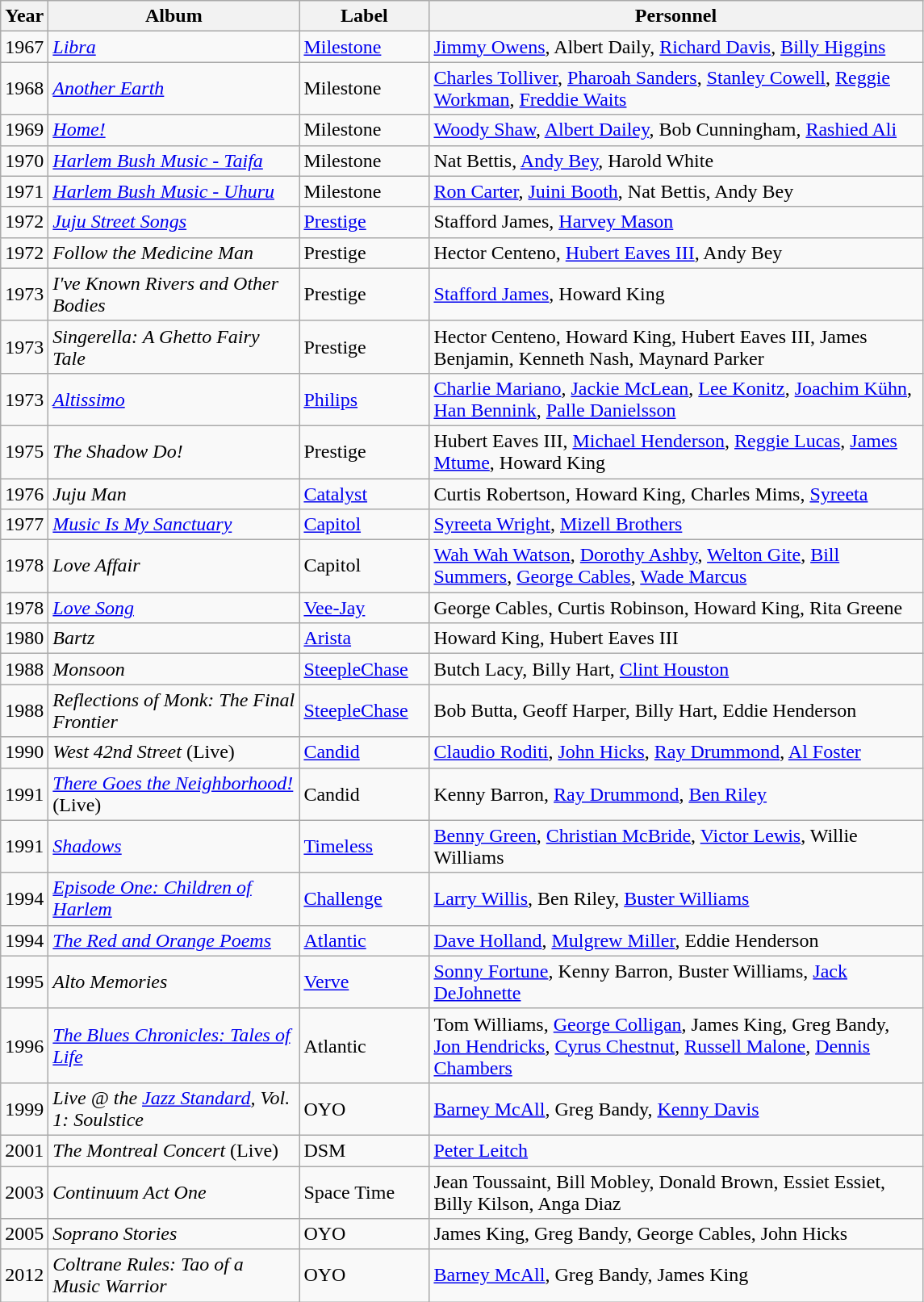<table class="wikitable sortable">
<tr>
<th style="vertical-align:bottom; text-align:center; width:10px;">Year</th>
<th vallign="bottom" style="text-align:center; width:200px;">Album</th>
<th style="vertical-align:bottom; text-align:center; width:100px;">Label</th>
<th style="vertical-align:bottom; text-align:center; width:400px;">Personnel</th>
</tr>
<tr>
<td>1967</td>
<td><em><a href='#'>Libra</a></em></td>
<td><a href='#'>Milestone</a></td>
<td><a href='#'>Jimmy Owens</a>, Albert Daily, <a href='#'>Richard Davis</a>, <a href='#'>Billy Higgins</a></td>
</tr>
<tr>
<td>1968</td>
<td><em><a href='#'>Another Earth</a></em></td>
<td>Milestone</td>
<td><a href='#'>Charles Tolliver</a>, <a href='#'>Pharoah Sanders</a>, <a href='#'>Stanley Cowell</a>, <a href='#'>Reggie Workman</a>, <a href='#'>Freddie Waits</a></td>
</tr>
<tr>
<td>1969</td>
<td><em><a href='#'>Home!</a></em></td>
<td>Milestone</td>
<td><a href='#'>Woody Shaw</a>, <a href='#'>Albert Dailey</a>, Bob Cunningham, <a href='#'>Rashied Ali</a></td>
</tr>
<tr>
<td>1970</td>
<td><em><a href='#'>Harlem Bush Music - Taifa</a></em></td>
<td>Milestone</td>
<td>Nat Bettis, <a href='#'>Andy Bey</a>, Harold White</td>
</tr>
<tr>
<td>1971</td>
<td><em><a href='#'>Harlem Bush Music - Uhuru</a></em></td>
<td>Milestone</td>
<td><a href='#'>Ron Carter</a>, <a href='#'>Juini Booth</a>, Nat Bettis, Andy Bey</td>
</tr>
<tr>
<td>1972</td>
<td><em><a href='#'>Juju Street Songs</a></em></td>
<td><a href='#'>Prestige</a></td>
<td>Stafford James, <a href='#'>Harvey Mason</a></td>
</tr>
<tr>
<td>1972</td>
<td><em>Follow the Medicine Man</em></td>
<td>Prestige</td>
<td>Hector Centeno, <a href='#'>Hubert Eaves III</a>, Andy Bey</td>
</tr>
<tr>
<td>1973</td>
<td><em>I've Known Rivers and Other Bodies</em></td>
<td>Prestige</td>
<td><a href='#'>Stafford James</a>, Howard King</td>
</tr>
<tr>
<td>1973</td>
<td><em>Singerella: A Ghetto Fairy Tale</em></td>
<td>Prestige</td>
<td>Hector Centeno, Howard King, Hubert Eaves III, James Benjamin, Kenneth Nash, Maynard Parker</td>
</tr>
<tr>
<td>1973</td>
<td><em><a href='#'>Altissimo</a></em></td>
<td><a href='#'>Philips</a></td>
<td><a href='#'>Charlie Mariano</a>, <a href='#'>Jackie McLean</a>, <a href='#'>Lee Konitz</a>, <a href='#'>Joachim Kühn</a>, <a href='#'>Han Bennink</a>, <a href='#'>Palle Danielsson</a></td>
</tr>
<tr>
<td>1975</td>
<td><em>The Shadow Do!</em></td>
<td>Prestige</td>
<td>Hubert Eaves III, <a href='#'>Michael Henderson</a>, <a href='#'>Reggie Lucas</a>, <a href='#'>James Mtume</a>, Howard King</td>
</tr>
<tr>
<td>1976</td>
<td><em>Juju Man</em></td>
<td><a href='#'>Catalyst</a></td>
<td>Curtis Robertson, Howard King, Charles Mims, <a href='#'>Syreeta</a></td>
</tr>
<tr>
<td>1977</td>
<td><em><a href='#'>Music Is My Sanctuary</a></em></td>
<td><a href='#'>Capitol</a></td>
<td><a href='#'>Syreeta Wright</a>, <a href='#'>Mizell Brothers</a></td>
</tr>
<tr>
<td>1978</td>
<td><em>Love Affair</em></td>
<td>Capitol</td>
<td><a href='#'>Wah Wah Watson</a>, <a href='#'>Dorothy Ashby</a>, <a href='#'>Welton Gite</a>, <a href='#'>Bill Summers</a>, <a href='#'>George Cables</a>, <a href='#'>Wade Marcus</a></td>
</tr>
<tr>
<td>1978</td>
<td><em><a href='#'>Love Song</a></em></td>
<td><a href='#'>Vee-Jay</a></td>
<td>George Cables, Curtis Robinson, Howard King, Rita Greene</td>
</tr>
<tr>
<td>1980</td>
<td><em>Bartz</em></td>
<td><a href='#'>Arista</a></td>
<td>Howard King, Hubert Eaves III</td>
</tr>
<tr>
<td>1988</td>
<td><em>Monsoon</em></td>
<td><a href='#'>SteepleChase</a></td>
<td>Butch Lacy, Billy Hart, <a href='#'>Clint Houston</a></td>
</tr>
<tr>
<td>1988</td>
<td><em>Reflections of Monk: The Final Frontier</em></td>
<td><a href='#'>SteepleChase</a></td>
<td>Bob Butta, Geoff Harper, Billy Hart, Eddie Henderson</td>
</tr>
<tr>
<td>1990</td>
<td><em>West 42nd Street</em> (Live)</td>
<td><a href='#'>Candid</a></td>
<td><a href='#'>Claudio Roditi</a>, <a href='#'>John Hicks</a>, <a href='#'>Ray Drummond</a>, <a href='#'>Al Foster</a></td>
</tr>
<tr>
<td>1991</td>
<td><em><a href='#'>There Goes the Neighborhood!</a></em> (Live)</td>
<td>Candid</td>
<td>Kenny Barron, <a href='#'>Ray Drummond</a>, <a href='#'>Ben Riley</a></td>
</tr>
<tr>
<td>1991</td>
<td><em><a href='#'>Shadows</a></em></td>
<td><a href='#'>Timeless</a></td>
<td><a href='#'>Benny Green</a>, <a href='#'>Christian McBride</a>, <a href='#'>Victor Lewis</a>, Willie Williams</td>
</tr>
<tr>
<td>1994</td>
<td><em><a href='#'>Episode One: Children of Harlem</a></em></td>
<td><a href='#'>Challenge</a></td>
<td><a href='#'>Larry Willis</a>, Ben Riley, <a href='#'>Buster Williams</a></td>
</tr>
<tr>
<td>1994</td>
<td><em><a href='#'>The Red and Orange Poems</a></em></td>
<td><a href='#'>Atlantic</a></td>
<td><a href='#'>Dave Holland</a>, <a href='#'>Mulgrew Miller</a>, Eddie Henderson</td>
</tr>
<tr>
<td>1995</td>
<td><em>Alto Memories</em></td>
<td><a href='#'>Verve</a></td>
<td><a href='#'>Sonny Fortune</a>, Kenny Barron, Buster Williams, <a href='#'>Jack DeJohnette</a></td>
</tr>
<tr>
<td>1996</td>
<td><em><a href='#'>The Blues Chronicles: Tales of Life</a></em></td>
<td>Atlantic</td>
<td>Tom Williams, <a href='#'>George Colligan</a>, James King, Greg Bandy, <a href='#'>Jon Hendricks</a>, <a href='#'>Cyrus Chestnut</a>, <a href='#'>Russell Malone</a>, <a href='#'>Dennis Chambers</a></td>
</tr>
<tr>
<td>1999</td>
<td><em>Live @ the <a href='#'>Jazz Standard</a>, Vol. 1: Soulstice</em></td>
<td>OYO</td>
<td><a href='#'>Barney McAll</a>, Greg Bandy, <a href='#'>Kenny Davis</a></td>
</tr>
<tr>
<td>2001</td>
<td><em>The Montreal Concert</em> (Live)</td>
<td>DSM</td>
<td><a href='#'>Peter Leitch</a></td>
</tr>
<tr>
<td>2003</td>
<td><em>Continuum Act One</em></td>
<td>Space Time</td>
<td>Jean Toussaint, Bill Mobley, Donald Brown, Essiet Essiet, Billy Kilson, Anga Diaz</td>
</tr>
<tr>
<td>2005</td>
<td><em>Soprano Stories</em></td>
<td>OYO</td>
<td>James King, Greg Bandy, George Cables, John Hicks</td>
</tr>
<tr>
<td>2012</td>
<td><em>Coltrane Rules: Tao of a Music Warrior</em></td>
<td>OYO</td>
<td><a href='#'>Barney McAll</a>, Greg Bandy, James King</td>
</tr>
</table>
